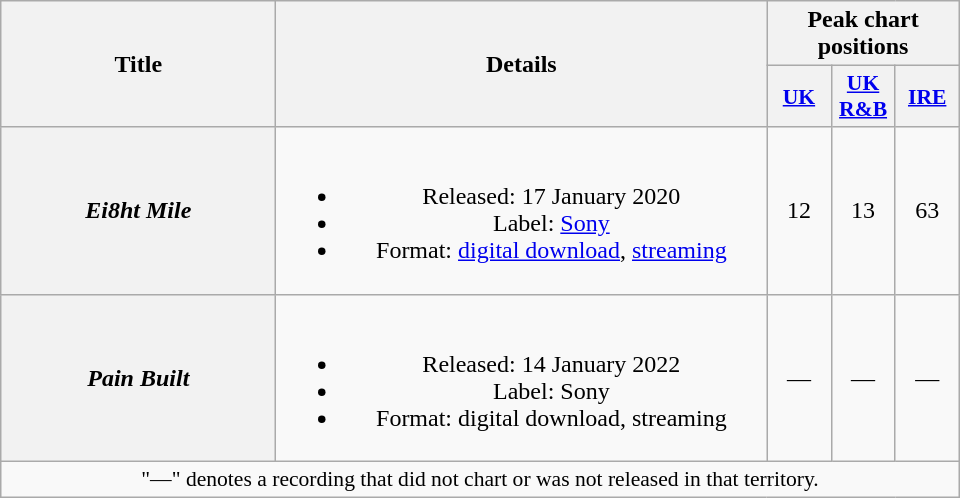<table class="wikitable plainrowheaders" style="text-align:center;">
<tr>
<th scope="col" rowspan="2" style="width:11em;">Title</th>
<th scope="col" rowspan="2" style="width:20em;">Details</th>
<th scope="col" colspan="3">Peak chart positions</th>
</tr>
<tr>
<th scope="col" style="width:2.5em;font-size:90%;"><a href='#'>UK</a><br></th>
<th scope="col" style="width:2.5em;font-size:90%;"><a href='#'>UK R&B</a><br></th>
<th scope="col" style="width:2.5em;font-size:90%;"><a href='#'>IRE</a><br></th>
</tr>
<tr>
<th scope="row"><em>Ei8ht Mile</em></th>
<td><br><ul><li>Released: 17 January 2020</li><li>Label: <a href='#'>Sony</a></li><li>Format: <a href='#'>digital download</a>, <a href='#'>streaming</a></li></ul></td>
<td>12</td>
<td>13</td>
<td>63</td>
</tr>
<tr>
<th scope="row"><em>Pain Built</em></th>
<td><br><ul><li>Released: 14 January 2022</li><li>Label: Sony</li><li>Format: digital download, streaming</li></ul></td>
<td>—</td>
<td>—</td>
<td>—</td>
</tr>
<tr>
<td colspan="6" style="font-size:90%">"—" denotes a recording that did not chart or was not released in that territory.</td>
</tr>
</table>
